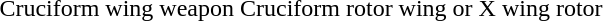<table style="margin:auto; text-align:center;">
<tr>
<td><br>Cruciform wing weapon</td>
<td><br>Cruciform rotor wing or X wing rotor</td>
</tr>
</table>
